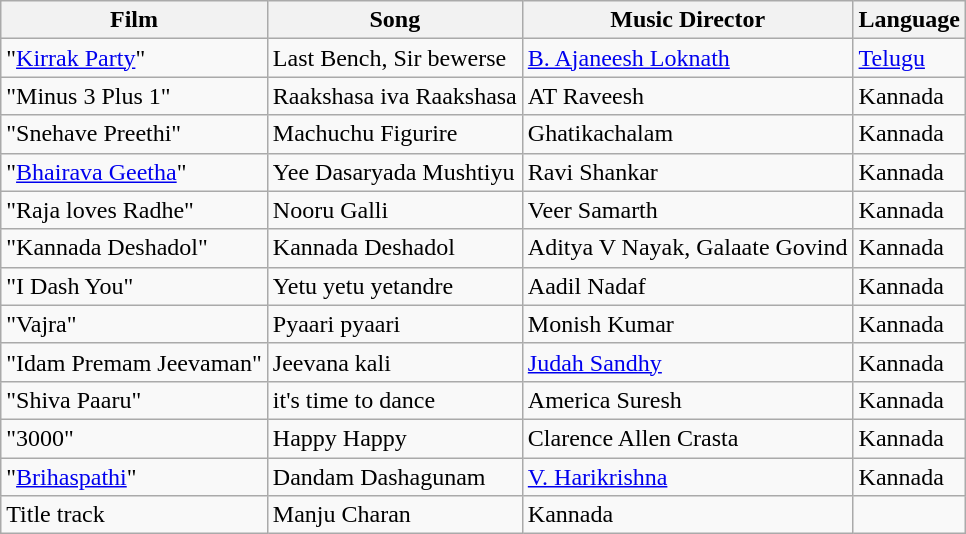<table class="wikitable sortable">
<tr>
<th>Film</th>
<th>Song</th>
<th>Music Director</th>
<th>Language</th>
</tr>
<tr>
<td>"<a href='#'>Kirrak Party</a>"</td>
<td>Last Bench, Sir bewerse</td>
<td><a href='#'>B. Ajaneesh Loknath</a></td>
<td><a href='#'>Telugu</a></td>
</tr>
<tr>
<td>"Minus 3 Plus 1"</td>
<td>Raakshasa iva Raakshasa</td>
<td>AT Raveesh</td>
<td>Kannada</td>
</tr>
<tr>
<td>"Snehave Preethi"</td>
<td>Machuchu Figurire</td>
<td>Ghatikachalam</td>
<td>Kannada</td>
</tr>
<tr>
<td>"<a href='#'>Bhairava Geetha</a>"</td>
<td>Yee Dasaryada Mushtiyu</td>
<td>Ravi Shankar</td>
<td>Kannada</td>
</tr>
<tr>
<td>"Raja loves Radhe"</td>
<td>Nooru Galli</td>
<td>Veer Samarth</td>
<td>Kannada</td>
</tr>
<tr>
<td>"Kannada Deshadol"</td>
<td>Kannada Deshadol</td>
<td>Aditya V Nayak, Galaate Govind</td>
<td>Kannada</td>
</tr>
<tr>
<td>"I Dash You"</td>
<td>Yetu yetu yetandre</td>
<td>Aadil Nadaf</td>
<td>Kannada</td>
</tr>
<tr>
<td>"Vajra"</td>
<td>Pyaari pyaari</td>
<td>Monish Kumar</td>
<td>Kannada</td>
</tr>
<tr>
<td>"Idam Premam Jeevaman"</td>
<td>Jeevana kali</td>
<td><a href='#'>Judah Sandhy</a></td>
<td>Kannada</td>
</tr>
<tr>
<td>"Shiva Paaru"</td>
<td>it's time to dance</td>
<td>America Suresh</td>
<td>Kannada</td>
</tr>
<tr>
<td>"3000"</td>
<td>Happy Happy</td>
<td>Clarence Allen Crasta</td>
<td>Kannada</td>
</tr>
<tr>
<td>"<a href='#'>Brihaspathi</a>"</td>
<td>Dandam Dashagunam</td>
<td><a href='#'>V. Harikrishna</a></td>
<td>Kannada</td>
</tr>
<tr>
<td "Mr. LLB">Title track</td>
<td>Manju Charan</td>
<td>Kannada</td>
</tr>
</table>
